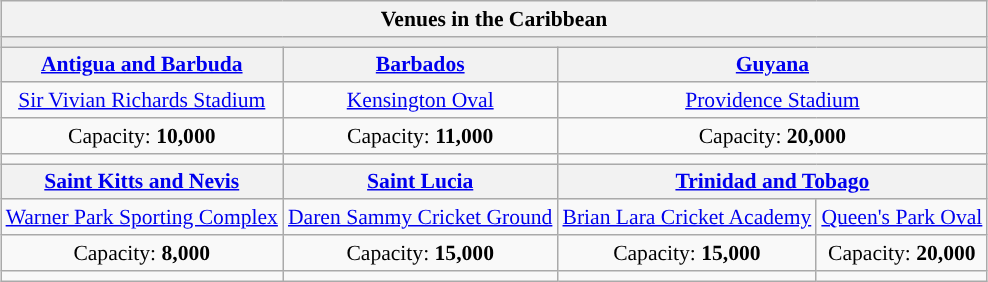<table class="wikitable" style="text-align:center;margin:auto;font-size:90%;">
<tr>
<th colspan="4">Venues in the Caribbean</th>
</tr>
<tr>
<td colspan="4" style="background:#ececec;color:#2C2C2C;vertical-align:middle;text-align: center;"></td>
</tr>
<tr>
<th><a href='#'>Antigua and Barbuda</a></th>
<th><a href='#'>Barbados</a></th>
<th colspan="2"><a href='#'>Guyana</a></th>
</tr>
<tr>
<td><a href='#'>Sir Vivian Richards Stadium</a></td>
<td><a href='#'>Kensington Oval</a></td>
<td colspan="2"><a href='#'>Providence Stadium</a></td>
</tr>
<tr>
<td>Capacity: <strong>10,000</strong></td>
<td>Capacity: <strong>11,000</strong></td>
<td colspan="2">Capacity: <strong>20,000</strong></td>
</tr>
<tr>
<td></td>
<td></td>
<td colspan="2"></td>
</tr>
<tr>
<th><a href='#'>Saint Kitts and Nevis</a></th>
<th><a href='#'>Saint Lucia</a></th>
<th colspan="2"><a href='#'>Trinidad and Tobago</a></th>
</tr>
<tr>
<td><a href='#'>Warner Park Sporting Complex</a></td>
<td><a href='#'>Daren Sammy Cricket Ground</a></td>
<td><a href='#'>Brian Lara Cricket Academy</a></td>
<td><a href='#'>Queen's Park Oval</a></td>
</tr>
<tr>
<td>Capacity: <strong>8,000</strong></td>
<td>Capacity: <strong>15,000</strong></td>
<td>Capacity: <strong>15,000</strong></td>
<td>Capacity: <strong>20,000</strong></td>
</tr>
<tr>
<td></td>
<td></td>
<td></td>
<td></td>
</tr>
</table>
